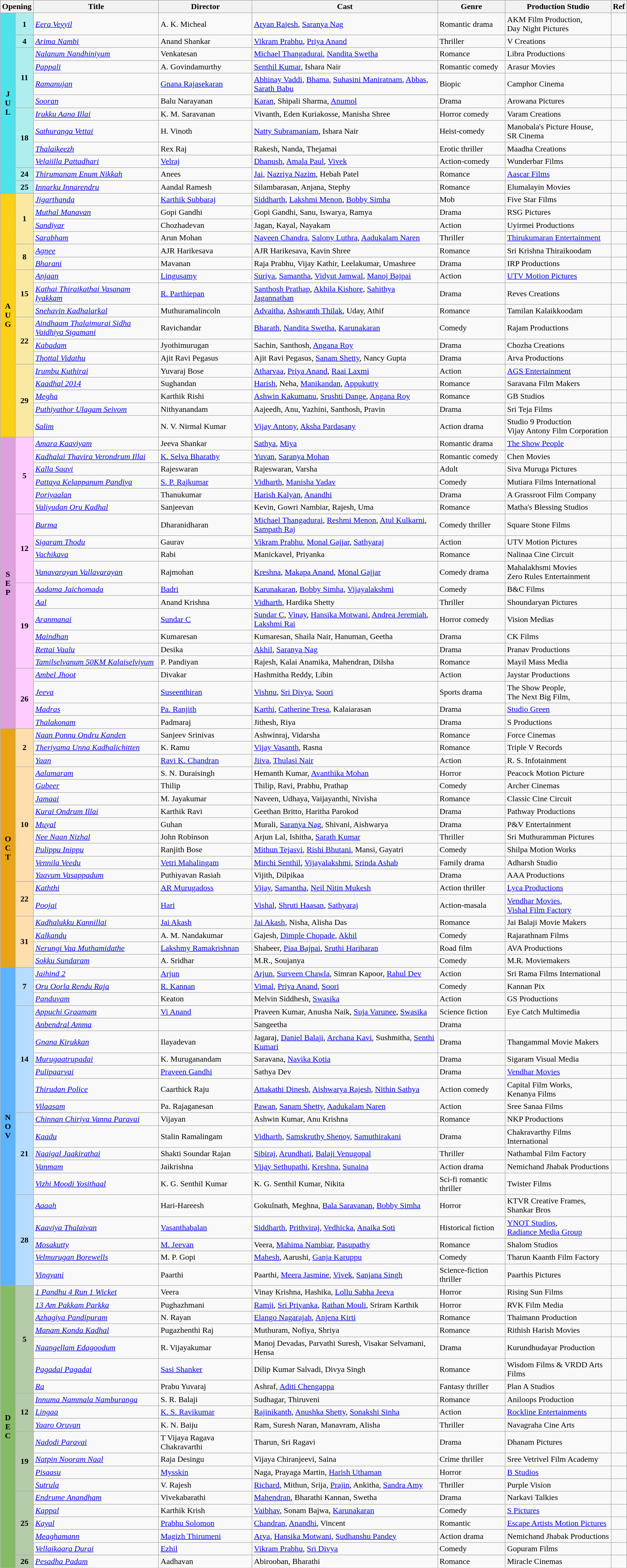<table id="wikitable-20141207" class="wikitable sortable">
<tr style="background:#b0e0e6; text-align:center;">
<th colspan="2">Opening</th>
<th style="width:20%;">Title</th>
<th>Director</th>
<th>Cast</th>
<th>Genre</th>
<th>Production Studio</th>
<th>Ref</th>
</tr>
<tr July!>
<td rowspan="12"   style="text-align:center; background:#4EE2EC; textcolor:#000;"><strong>J<br>U<br>L</strong></td>
<td style="text-align:center; background:#afeeee;"><strong>1</strong></td>
<td><em><a href='#'>Eera Veyyil</a></em></td>
<td>A. K. Micheal</td>
<td><a href='#'>Aryan Rajesh</a>, <a href='#'>Saranya Nag</a></td>
<td>Romantic drama</td>
<td>AKM Film Production,<br>Day Night Pictures</td>
<td></td>
</tr>
<tr>
<td style="text-align:center; background:#afeeee;"><strong>4</strong></td>
<td><em><a href='#'>Arima Nambi</a></em></td>
<td>Anand Shankar</td>
<td><a href='#'>Vikram Prabhu</a>, <a href='#'>Priya Anand</a></td>
<td>Thriller</td>
<td>V Creations</td>
<td></td>
</tr>
<tr>
<td rowspan="4" style="text-align:center;background:#afeeee;"><strong>11</strong></td>
<td><em><a href='#'>Nalanum Nandhiniyum</a></em></td>
<td>Venkatesan</td>
<td><a href='#'>Michael Thangadurai</a>, <a href='#'>Nandita Swetha</a></td>
<td>Romance</td>
<td>Libra Productions</td>
<td></td>
</tr>
<tr>
<td><em><a href='#'>Pappali</a></em></td>
<td>A. Govindamurthy</td>
<td><a href='#'>Senthil Kumar</a>, Ishara Nair</td>
<td>Romantic comedy</td>
<td>Arasur Movies</td>
<td></td>
</tr>
<tr>
<td><em><a href='#'>Ramanujan</a></em></td>
<td><a href='#'>Gnana Rajasekaran</a></td>
<td><a href='#'>Abhinay Vaddi</a>, <a href='#'>Bhama</a>, <a href='#'>Suhasini Maniratnam</a>, <a href='#'>Abbas</a>, <a href='#'>Sarath Babu</a></td>
<td>Biopic</td>
<td>Camphor Cinema</td>
<td></td>
</tr>
<tr>
<td><em><a href='#'>Sooran</a></em></td>
<td>Balu Narayanan</td>
<td><a href='#'>Karan</a>, Shipali Sharma, <a href='#'>Anumol</a></td>
<td>Drama</td>
<td>Arowana Pictures</td>
<td></td>
</tr>
<tr>
<td rowspan="4" style="text-align:center;background:#afeeee;"><strong>18</strong></td>
<td><em><a href='#'>Irukku Aana Illai</a></em></td>
<td>K. M. Saravanan</td>
<td>Vivanth, Eden Kuriakosse, Manisha Shree</td>
<td>Horror comedy</td>
<td>Varam Creations</td>
<td></td>
</tr>
<tr>
<td><em><a href='#'>Sathuranga Vettai</a></em></td>
<td>H. Vinoth</td>
<td><a href='#'>Natty Subramaniam</a>, Ishara Nair</td>
<td>Heist-comedy</td>
<td>Manobala's Picture House,<br>SR Cinema</td>
<td></td>
</tr>
<tr>
<td><em><a href='#'>Thalaikeezh</a></em></td>
<td>Rex Raj</td>
<td>Rakesh, Nanda, Thejamai</td>
<td>Erotic thriller</td>
<td>Maadha Creations</td>
<td></td>
</tr>
<tr>
<td><em><a href='#'>Velaiilla Pattadhari</a></em></td>
<td><a href='#'>Velraj</a></td>
<td><a href='#'>Dhanush</a>, <a href='#'>Amala Paul</a>, <a href='#'>Vivek</a></td>
<td>Action-comedy</td>
<td>Wunderbar Films</td>
<td></td>
</tr>
<tr>
<td style="text-align:center; background:#afeeee;"><strong>24</strong></td>
<td><em><a href='#'>Thirumanam Enum Nikkah</a></em></td>
<td>Anees</td>
<td><a href='#'>Jai</a>, <a href='#'>Nazriya Nazim</a>, Hebah Patel</td>
<td>Romance</td>
<td><a href='#'>Aascar Films</a></td>
<td></td>
</tr>
<tr>
<td style="text-align:center; background:#afeeee;"><strong>25</strong></td>
<td><em><a href='#'>Innarku Innarendru</a></em></td>
<td>Aandal Ramesh</td>
<td>Silambarasan, Anjana, Stephy</td>
<td>Romance</td>
<td>Elumalayin Movies</td>
<td></td>
</tr>
<tr August!>
<td rowspan="17"  style="text-align:center; background:#FDD017; textcolor:#000;"><strong>A<br>U<br>G</strong></td>
<td rowspan="4" style="text-align:center; background:#FAE9A3;"><strong>1</strong></td>
<td><em><a href='#'>Jigarthanda</a></em></td>
<td><a href='#'>Karthik Subbaraj</a></td>
<td><a href='#'>Siddharth</a>, <a href='#'>Lakshmi Menon</a>, <a href='#'>Bobby Simha</a></td>
<td>Mob</td>
<td>Five Star Films</td>
<td></td>
</tr>
<tr>
<td><em><a href='#'>Muthal Manavan</a></em></td>
<td>Gopi Gandhi</td>
<td>Gopi Gandhi, Sanu, Iswarya, Ramya</td>
<td>Drama</td>
<td>RSG Pictures</td>
<td></td>
</tr>
<tr>
<td><em><a href='#'>Sandiyar</a></em></td>
<td>Chozhadevan</td>
<td>Jagan, Kayal, Nayakam</td>
<td>Action</td>
<td>Uyirmei Productions</td>
<td></td>
</tr>
<tr>
<td><em><a href='#'>Sarabham</a></em></td>
<td>Arun Mohan</td>
<td><a href='#'>Naveen Chandra</a>, <a href='#'>Salony Luthra</a>, <a href='#'>Aadukalam Naren</a></td>
<td>Thriller</td>
<td><a href='#'>Thirukumaran Entertainment</a></td>
<td></td>
</tr>
<tr>
<td rowspan="2" style="text-align:center; background:#FAE9A3;"><strong>8</strong></td>
<td><em><a href='#'>Agnee</a></em></td>
<td>AJR Harikesava</td>
<td>AJR Harikesava, Kavin Shree</td>
<td>Romance</td>
<td>Sri Krishna Thiraikoodam</td>
<td></td>
</tr>
<tr>
<td><em><a href='#'>Bharani</a></em></td>
<td>Mavanan</td>
<td>Raja Prabhu, Vijay Kathir, Leelakumar, Umashree</td>
<td>Drama</td>
<td>IRP Productions</td>
<td></td>
</tr>
<tr>
<td rowspan="3" style="text-align:center; background:#FAE9A3;"><strong>15</strong></td>
<td><em><a href='#'>Anjaan</a></em></td>
<td><a href='#'>Lingusamy</a></td>
<td><a href='#'>Suriya</a>, <a href='#'>Samantha</a>, <a href='#'>Vidyut Jamwal</a>, <a href='#'>Manoj Bajpai</a></td>
<td>Action</td>
<td><a href='#'>UTV Motion Pictures</a></td>
<td></td>
</tr>
<tr>
<td><em><a href='#'>Kathai Thiraikathai Vasanam Iyakkam</a></em></td>
<td><a href='#'>R. Parthiepan</a></td>
<td><a href='#'>Santhosh Prathap</a>, <a href='#'>Akhila Kishore</a>, <a href='#'>Sahithya Jagannathan</a></td>
<td>Drama</td>
<td>Reves Creations</td>
<td></td>
</tr>
<tr>
<td><em><a href='#'>Snehavin Kadhalarkal</a></em></td>
<td>Muthuramalincoln</td>
<td><a href='#'>Advaitha</a>, <a href='#'>Ashwanth Thilak</a>, Uday, Athif</td>
<td>Romance</td>
<td>Tamilan Kalaikkoodam</td>
<td></td>
</tr>
<tr>
<td rowspan="3" style="text-align:center; background:#FAE9A3;"><strong>22</strong></td>
<td><em><a href='#'>Aindhaam Thalaimurai Sidha Vaidhiya Sigamani</a></em></td>
<td>Ravichandar</td>
<td><a href='#'>Bharath</a>, <a href='#'>Nandita Swetha</a>, <a href='#'>Karunakaran</a></td>
<td>Comedy</td>
<td>Rajam Productions</td>
<td></td>
</tr>
<tr>
<td><em><a href='#'>Kabadam</a></em></td>
<td>Jyothimurugan</td>
<td>Sachin, Santhosh, <a href='#'>Angana Roy</a></td>
<td>Drama</td>
<td>Chozha Creations</td>
<td></td>
</tr>
<tr>
<td><em><a href='#'>Thottal Vidathu</a></em></td>
<td>Ajit Ravi Pegasus</td>
<td>Ajit Ravi Pegasus, <a href='#'>Sanam Shetty</a>, Nancy Gupta</td>
<td>Drama</td>
<td>Arva Productions</td>
<td></td>
</tr>
<tr>
<td rowspan="5" style="text-align:center; background:#FAE9A3;"><strong>29</strong></td>
<td><em><a href='#'>Irumbu Kuthirai</a></em></td>
<td>Yuvaraj Bose</td>
<td><a href='#'>Atharvaa</a>, <a href='#'>Priya Anand</a>, <a href='#'>Raai Laxmi</a></td>
<td>Action</td>
<td><a href='#'>AGS Entertainment</a></td>
<td></td>
</tr>
<tr>
<td><em><a href='#'>Kaadhal 2014</a></em></td>
<td>Sughandan</td>
<td><a href='#'>Harish</a>, Neha, <a href='#'>Manikandan</a>, <a href='#'>Appukutty</a></td>
<td>Romance</td>
<td>Saravana Film Makers</td>
<td></td>
</tr>
<tr>
<td><em><a href='#'>Megha</a></em></td>
<td>Karthik Rishi</td>
<td><a href='#'>Ashwin Kakumanu</a>, <a href='#'>Srushti Dange</a>, <a href='#'>Angana Roy</a></td>
<td>Romance</td>
<td>GB Studios</td>
<td></td>
</tr>
<tr>
<td><em><a href='#'>Puthiyathor Ulagam Seivom</a></em></td>
<td>Nithyanandam</td>
<td>Aajeedh, Anu, Yazhini, Santhosh, Pravin</td>
<td>Drama</td>
<td>Sri Teja Films</td>
<td></td>
</tr>
<tr>
<td><em><a href='#'>Salim</a></em></td>
<td>N. V. Nirmal Kumar</td>
<td><a href='#'>Vijay Antony</a>, <a href='#'>Aksha Pardasany</a></td>
<td>Action drama</td>
<td>Studio 9 Production<br>Vijay Antony Film Corporation</td>
<td></td>
</tr>
<tr September!>
<td rowspan="20"  style="text-align:center; background:plum; textcolor:#0000;"><strong>S<br>E<br>P</strong></td>
<td rowspan="6" style="text-align:center; textcolor:#000; background:#fcf;"><strong>5</strong></td>
<td><em><a href='#'>Amara Kaaviyam</a></em></td>
<td>Jeeva Shankar</td>
<td><a href='#'>Sathya</a>, <a href='#'>Miya</a></td>
<td>Romantic drama</td>
<td><a href='#'>The Show People</a></td>
<td></td>
</tr>
<tr>
<td><em><a href='#'>Kadhalai Thavira Verondrum Illai</a></em></td>
<td><a href='#'>K. Selva Bharathy</a></td>
<td><a href='#'>Yuvan</a>, <a href='#'>Saranya Mohan</a></td>
<td>Romantic comedy</td>
<td>Chen Movies</td>
<td></td>
</tr>
<tr>
<td><em><a href='#'>Kalla Saavi</a></em></td>
<td>Rajeswaran</td>
<td>Rajeswaran, Varsha</td>
<td>Adult</td>
<td>Siva Muruga Pictures</td>
<td></td>
</tr>
<tr>
<td><em><a href='#'>Pattaya Kelappanum Pandiya</a></em></td>
<td><a href='#'>S. P. Rajkumar</a></td>
<td><a href='#'>Vidharth</a>, <a href='#'>Manisha Yadav</a></td>
<td>Comedy</td>
<td>Mutiara Films International</td>
<td></td>
</tr>
<tr>
<td><em><a href='#'>Poriyaalan</a></em></td>
<td>Thanukumar</td>
<td><a href='#'>Harish Kalyan</a>, <a href='#'>Anandhi</a></td>
<td>Drama</td>
<td>A Grassroot Film Company</td>
<td></td>
</tr>
<tr>
<td><em><a href='#'>Valiyudan Oru Kadhal</a></em></td>
<td>Sanjeevan</td>
<td>Kevin, Gowri Nambiar, Rajesh, Uma</td>
<td>Romance</td>
<td>Matha's Blessing Studios</td>
<td></td>
</tr>
<tr>
<td rowspan="4" style="text-align:center; textcolor:#000; background:#fcf;"><strong>12</strong></td>
<td><em><a href='#'>Burma</a></em></td>
<td>Dharanidharan</td>
<td><a href='#'>Michael Thangadurai</a>, <a href='#'>Reshmi Menon</a>, <a href='#'>Atul Kulkarni</a>, <a href='#'>Sampath Raj</a></td>
<td>Comedy thriller</td>
<td>Square Stone Films</td>
<td></td>
</tr>
<tr>
<td><em><a href='#'>Sigaram Thodu</a></em></td>
<td>Gaurav</td>
<td><a href='#'>Vikram Prabhu</a>, <a href='#'>Monal Gajjar</a>, <a href='#'>Sathyaraj</a></td>
<td>Action</td>
<td>UTV Motion Pictures</td>
<td></td>
</tr>
<tr>
<td><em><a href='#'>Vachikava</a></em></td>
<td>Rabi</td>
<td>Manickavel, Priyanka</td>
<td>Romance</td>
<td>Nalinaa Cine Circuit</td>
<td></td>
</tr>
<tr>
<td><em><a href='#'>Vanavarayan Vallavarayan</a></em></td>
<td>Rajmohan</td>
<td><a href='#'>Kreshna</a>, <a href='#'>Makapa Anand</a>, <a href='#'>Monal Gajjar</a></td>
<td>Comedy drama</td>
<td>Mahalakhsmi Movies<br>Zero Rules Entertainment</td>
<td></td>
</tr>
<tr>
<td rowspan="6" style="text-align:center; textcolor:#000; background:#fcf;"><strong>19</strong></td>
<td><em><a href='#'>Aadama Jaichomada</a></em></td>
<td><a href='#'>Badri</a></td>
<td><a href='#'>Karunakaran</a>, <a href='#'>Bobby Simha</a>, <a href='#'>Vijayalakshmi</a></td>
<td>Comedy</td>
<td>B&C Films</td>
<td></td>
</tr>
<tr>
<td><em><a href='#'>Aal</a></em></td>
<td>Anand Krishna</td>
<td><a href='#'>Vidharth</a>, Hardika Shetty</td>
<td>Thriller</td>
<td>Shoundaryan Pictures</td>
<td></td>
</tr>
<tr>
<td><em><a href='#'>Aranmanai</a></em></td>
<td><a href='#'>Sundar C</a></td>
<td><a href='#'>Sundar C</a>, <a href='#'>Vinay</a>,  <a href='#'>Hansika Motwani</a>, <a href='#'>Andrea Jeremiah</a>, <a href='#'>Lakshmi Rai</a></td>
<td>Horror comedy</td>
<td>Vision Medias</td>
<td></td>
</tr>
<tr>
<td><em><a href='#'>Maindhan</a></em></td>
<td>Kumaresan</td>
<td>Kumaresan, Shaila Nair, Hanuman, Geetha</td>
<td>Drama</td>
<td>CK Films</td>
<td></td>
</tr>
<tr>
<td><em><a href='#'>Rettai Vaalu</a></em></td>
<td>Desika</td>
<td><a href='#'>Akhil</a>, <a href='#'>Saranya Nag</a></td>
<td>Drama</td>
<td>Pranav Productions</td>
<td></td>
</tr>
<tr>
<td><em><a href='#'>Tamilselvanum 50KM Kalaiselviyum</a></em></td>
<td>P. Pandiyan</td>
<td>Rajesh, Kalai Anamika, Mahendran, Dilsha</td>
<td>Romance</td>
<td>Mayil Mass Media</td>
<td></td>
</tr>
<tr>
<td rowspan="4" style="text-align:center; textcolor:#000; background:#fcf;"><strong>26</strong></td>
<td><em><a href='#'>Ambel Jhoot</a></em></td>
<td>Divakar</td>
<td>Hashmitha Reddy, Libin</td>
<td>Action</td>
<td>Jaystar Productions</td>
<td></td>
</tr>
<tr>
<td><em><a href='#'>Jeeva</a></em></td>
<td><a href='#'>Suseenthiran</a></td>
<td><a href='#'>Vishnu</a>, <a href='#'>Sri Divya</a>, <a href='#'>Soori</a></td>
<td>Sports drama</td>
<td>The Show People,<br>The Next Big Film,<br></td>
<td></td>
</tr>
<tr>
<td><em><a href='#'>Madras</a></em></td>
<td><a href='#'>Pa. Ranjith</a></td>
<td><a href='#'>Karthi</a>, <a href='#'>Catherine Tresa</a>, Kalaiarasan</td>
<td>Drama</td>
<td><a href='#'>Studio Green</a></td>
<td></td>
</tr>
<tr>
<td><em><a href='#'>Thalakonam</a></em></td>
<td>Padmaraj</td>
<td>Jithesh, Riya</td>
<td>Drama</td>
<td>S Productions</td>
<td></td>
</tr>
<tr October!>
<td rowspan="18"  style="text-align:center; background:#E8A317; textcolor:#0000;"><strong>O<br>C<br>T</strong></td>
<td rowspan="3" style="text-align:center; textcolor:#000; background:#ffdead;"><strong>2</strong></td>
<td><em><a href='#'>Naan Ponnu Ondru Kanden</a></em></td>
<td>Sanjeev Srinivas</td>
<td>Ashwinraj, Vidarsha</td>
<td>Romance</td>
<td>Force Cinemas</td>
<td></td>
</tr>
<tr>
<td><em><a href='#'>Theriyama Unna Kadhalichitten</a></em></td>
<td>K. Ramu</td>
<td><a href='#'>Vijay Vasanth</a>, Rasna</td>
<td>Romance</td>
<td>Triple V Records</td>
<td></td>
</tr>
<tr>
<td><em><a href='#'>Yaan</a></em></td>
<td><a href='#'>Ravi K. Chandran</a></td>
<td><a href='#'>Jiiva</a>, <a href='#'>Thulasi Nair</a></td>
<td>Action</td>
<td>R. S. Infotainment</td>
<td></td>
</tr>
<tr>
<td rowspan="9" style="text-align:center; textcolor:#000; background:#ffdead;"><strong>10</strong></td>
<td><em><a href='#'>Aalamaram</a></em></td>
<td>S. N. Duraisingh</td>
<td>Hemanth Kumar, <a href='#'>Avanthika Mohan</a></td>
<td>Horror</td>
<td>Peacock Motion Picture</td>
<td></td>
</tr>
<tr>
<td><em><a href='#'>Gubeer</a></em></td>
<td>Thilip</td>
<td>Thilip, Ravi, Prabhu, Prathap</td>
<td>Comedy</td>
<td>Archer Cinemas</td>
<td></td>
</tr>
<tr>
<td><em><a href='#'>Jamaai</a></em></td>
<td>M. Jayakumar</td>
<td>Naveen, Udhaya, Vaijayanthi, Nivisha</td>
<td>Romance</td>
<td>Classic Cine Circuit</td>
<td></td>
</tr>
<tr>
<td><em><a href='#'>Kurai Ondrum Illai</a></em></td>
<td>Karthik Ravi</td>
<td>Geethan Britto, Haritha Parokod</td>
<td>Drama</td>
<td>Pathway Productions</td>
<td></td>
</tr>
<tr>
<td><em><a href='#'>Muyal</a></em></td>
<td>Guhan</td>
<td>Murali, <a href='#'>Saranya Nag</a>, Shivani, Aishwarya</td>
<td>Drama</td>
<td>P&V Entertainment</td>
<td></td>
</tr>
<tr>
<td><em><a href='#'>Nee Naan Nizhal</a></em></td>
<td>John Robinson</td>
<td>Arjun Lal, Ishitha, <a href='#'>Sarath Kumar</a></td>
<td>Thriller</td>
<td>Sri Muthuramman Pictures</td>
<td></td>
</tr>
<tr>
<td><em><a href='#'>Pulippu Inippu</a></em></td>
<td>Ranjith Bose</td>
<td><a href='#'>Mithun Tejasvi</a>, <a href='#'>Rishi Bhutani</a>, Mansi, Gayatri</td>
<td>Comedy</td>
<td>Shilpa Motion Works</td>
<td></td>
</tr>
<tr>
<td><em><a href='#'>Vennila Veedu</a></em></td>
<td><a href='#'>Vetri Mahalingam</a></td>
<td><a href='#'>Mirchi Senthil</a>, <a href='#'>Vijayalakshmi</a>, <a href='#'>Srinda Ashab</a></td>
<td>Family drama</td>
<td>Adharsh Studio</td>
<td></td>
</tr>
<tr>
<td><em><a href='#'>Yaavum Vasappadum</a></em></td>
<td>Puthiyavan Rasiah</td>
<td>Vijith, Dilpikaa</td>
<td>Drama</td>
<td>AAA Productions</td>
<td></td>
</tr>
<tr>
<td rowspan="2" style="text-align:center; textcolor:#000; background:#ffdead;"><strong>22</strong></td>
<td><em><a href='#'>Kaththi</a></em></td>
<td><a href='#'>AR Murugadoss</a></td>
<td><a href='#'>Vijay</a>, <a href='#'>Samantha</a>, <a href='#'>Neil Nitin Mukesh</a></td>
<td>Action thriller</td>
<td><a href='#'>Lyca Productions</a></td>
<td></td>
</tr>
<tr>
<td><em><a href='#'>Poojai</a></em></td>
<td><a href='#'>Hari</a></td>
<td><a href='#'>Vishal</a>, <a href='#'>Shruti Haasan</a>, <a href='#'>Sathyaraj</a></td>
<td>Action-masala</td>
<td><a href='#'>Vendhar Movies</a>,<br><a href='#'>Vishal Film Factory</a></td>
<td></td>
</tr>
<tr>
<td rowspan="4" style="text-align:center; textcolor:#000; background:#ffdead;"><strong>31</strong></td>
<td><em><a href='#'>Kadhalukku Kannillai</a></em></td>
<td><a href='#'>Jai Akash</a></td>
<td><a href='#'>Jai Akash</a>, Nisha, Alisha Das</td>
<td>Romance</td>
<td>Jai Balaji Movie Makers</td>
<td></td>
</tr>
<tr>
<td><em><a href='#'>Kalkandu</a></em></td>
<td>A. M. Nandakumar</td>
<td>Gajesh, <a href='#'>Dimple Chopade</a>, <a href='#'>Akhil</a></td>
<td>Comedy</td>
<td>Rajarathnam Films</td>
<td></td>
</tr>
<tr>
<td><em><a href='#'>Nerungi Vaa Muthamidathe</a></em></td>
<td><a href='#'>Lakshmy Ramakrishnan</a></td>
<td>Shabeer, <a href='#'>Piaa Bajpai</a>, <a href='#'>Sruthi Hariharan</a></td>
<td>Road film</td>
<td>AVA Productions</td>
<td></td>
</tr>
<tr>
<td><em><a href='#'>Sokku Sundaram</a></em></td>
<td>A. Sridhar</td>
<td>M.R., Soujanya</td>
<td>Comedy</td>
<td>M.R. Moviemakers</td>
<td></td>
</tr>
<tr November!>
<td rowspan="20" style="text-align:center; background:#5cb3ff; textcolor:#000;"><strong>N<br>O<br>V</strong></td>
<td rowspan="3" style="text-align:center; textcolor:#000; background:#B6DDFF; "><strong>7</strong></td>
<td><em><a href='#'>Jaihind 2</a></em></td>
<td><a href='#'>Arjun</a></td>
<td><a href='#'>Arjun</a>, <a href='#'>Surveen Chawla</a>, Simran Kapoor, <a href='#'>Rahul Dev</a></td>
<td>Action</td>
<td>Sri Rama Films International</td>
<td></td>
</tr>
<tr>
<td><em><a href='#'>Oru Oorla Rendu Raja</a></em></td>
<td><a href='#'>R. Kannan</a></td>
<td><a href='#'>Vimal</a>, <a href='#'>Priya Anand</a>, <a href='#'>Soori</a></td>
<td>Comedy</td>
<td>Kannan Pix</td>
<td></td>
</tr>
<tr>
<td><em><a href='#'>Panduvam</a></em></td>
<td>Keaton</td>
<td>Melvin Siddhesh, <a href='#'>Swasika</a></td>
<td>Action</td>
<td>GS Productions</td>
<td></td>
</tr>
<tr>
<td rowspan="7" style="text-align:center; textcolor:#000; background:#B6DDFF; "><strong>14</strong></td>
<td><em><a href='#'>Appuchi Graamam</a></em></td>
<td><a href='#'>Vi Anand</a></td>
<td>Praveen Kumar, Anusha Naik, <a href='#'>Suja Varunee</a>, <a href='#'>Swasika</a></td>
<td>Science fiction</td>
<td>Eye Catch Multimedia</td>
<td></td>
</tr>
<tr>
<td><em><a href='#'>Anbendral Amma</a></em></td>
<td></td>
<td>Sangeetha</td>
<td>Drama</td>
<td></td>
<td></td>
</tr>
<tr>
<td><em><a href='#'>Gnana Kirukkan</a></em></td>
<td>Ilayadevan</td>
<td>Jagaraj, <a href='#'>Daniel Balaji</a>, <a href='#'>Archana Kavi</a>, Sushmitha, <a href='#'>Senthi Kumari</a></td>
<td>Drama</td>
<td>Thangammal Movie Makers</td>
<td></td>
</tr>
<tr>
<td><em><a href='#'>Murugaatrupadai</a></em></td>
<td>K. Muruganandam</td>
<td>Saravana, <a href='#'>Navika Kotia</a></td>
<td>Drama</td>
<td>Sigaram Visual Media</td>
<td></td>
</tr>
<tr>
<td><em><a href='#'>Pulipaarvai</a></em></td>
<td><a href='#'>Praveen Gandhi</a></td>
<td>Sathya Dev</td>
<td>Drama</td>
<td><a href='#'>Vendhar Movies</a></td>
<td></td>
</tr>
<tr>
<td><em><a href='#'>Thirudan Police</a></em></td>
<td>Caarthick Raju</td>
<td><a href='#'>Attakathi Dinesh</a>, <a href='#'>Aishwarya Rajesh</a>, <a href='#'>Nithin Sathya</a></td>
<td>Action comedy</td>
<td>Capital Film Works,<br>Kenanya Films</td>
<td></td>
</tr>
<tr>
<td><em><a href='#'>Vilaasam</a></em></td>
<td>Pa. Rajaganesan</td>
<td><a href='#'>Pawan</a>, <a href='#'>Sanam Shetty</a>, <a href='#'>Aadukalam Naren</a></td>
<td>Action</td>
<td>Sree Sanaa Films</td>
<td></td>
</tr>
<tr>
<td rowspan="5" style="text-align:center; textcolor:#000; background:#B6DDFF;"><strong>21</strong></td>
<td><em><a href='#'>Chinnan Chiriya Vanna Paravai</a></em></td>
<td>Vijayan</td>
<td>Ashwin Kumar, Anu Krishna</td>
<td>Romance</td>
<td>NKP Productions</td>
<td></td>
</tr>
<tr>
<td><em><a href='#'>Kaadu</a></em></td>
<td>Stalin Ramalingam</td>
<td><a href='#'>Vidharth</a>, <a href='#'>Samskruthy Shenoy</a>, <a href='#'>Samuthirakani</a></td>
<td>Drama</td>
<td>Chakravarthy Films International</td>
<td></td>
</tr>
<tr>
<td><em><a href='#'>Naaigal Jaakirathai</a></em></td>
<td>Shakti Soundar Rajan</td>
<td><a href='#'>Sibiraj</a>, <a href='#'>Arundhati</a>, <a href='#'>Balaji Venugopal</a></td>
<td>Thriller</td>
<td>Nathambal Film Factory</td>
<td></td>
</tr>
<tr>
<td><em><a href='#'>Vanmam</a></em></td>
<td>Jaikrishna</td>
<td><a href='#'>Vijay Sethupathi</a>, <a href='#'>Kreshna</a>, <a href='#'>Sunaina</a></td>
<td>Action drama</td>
<td>Nemichand Jhabak Productions</td>
<td></td>
</tr>
<tr>
<td><em><a href='#'>Vizhi Moodi Yosithaal</a></em></td>
<td>K. G. Senthil Kumar</td>
<td>K. G. Senthil Kumar, Nikita</td>
<td>Sci-fi romantic thriller</td>
<td>Twister Films</td>
<td></td>
</tr>
<tr>
<td rowspan="5" style="text-align:center; textcolor:#000; background:#B6DDFF;"><strong>28</strong></td>
<td><em><a href='#'>Aaaah</a></em></td>
<td>Hari-Hareesh</td>
<td>Gokulnath, Meghna, <a href='#'>Bala Saravanan</a>, <a href='#'>Bobby Simha</a></td>
<td>Horror</td>
<td>KTVR Creative Frames,<br>Shankar Bros</td>
<td></td>
</tr>
<tr>
<td><em><a href='#'>Kaaviya Thalaivan</a></em></td>
<td><a href='#'>Vasanthabalan</a></td>
<td><a href='#'>Siddharth</a>, <a href='#'>Prithviraj</a>, <a href='#'>Vedhicka</a>, <a href='#'>Anaika Soti</a></td>
<td>Historical fiction</td>
<td><a href='#'>YNOT Studios</a>,<br><a href='#'>Radiance Media Group</a></td>
<td></td>
</tr>
<tr>
<td><em><a href='#'>Mosakutty</a></em></td>
<td><a href='#'>M. Jeevan</a></td>
<td>Veera, <a href='#'>Mahima Nambiar</a>, <a href='#'>Pasupathy</a></td>
<td>Romance</td>
<td>Shalom Studios</td>
<td></td>
</tr>
<tr>
<td><em><a href='#'>Velmurugan Borewells</a></em></td>
<td>M. P. Gopi</td>
<td><a href='#'>Mahesh</a>, Aarushi, <a href='#'>Ganja Karuppu</a></td>
<td>Comedy</td>
<td>Tharun Kaanth Film Factory</td>
<td></td>
</tr>
<tr>
<td><em><a href='#'>Vingyani</a></em></td>
<td>Paarthi</td>
<td>Paarthi, <a href='#'>Meera Jasmine</a>, <a href='#'>Vivek</a>, <a href='#'>Sanjana Singh</a></td>
<td>Science-fiction thriller</td>
<td>Paarthis Pictures</td>
<td></td>
</tr>
<tr December!>
<td rowspan="22" style="text-align:center; background:#85BB65;; textcolor:#0000;"><strong>D<br>E<br>C</strong></td>
<td rowspan="7" style="text-align:center; textcolor:#000; background:#B6CBA9;"><strong>5</strong></td>
<td><em><a href='#'>1 Pandhu 4 Run 1 Wicket</a></em></td>
<td>Veera</td>
<td>Vinay Krishna, Hashika, <a href='#'>Lollu Sabha Jeeva</a></td>
<td>Horror</td>
<td>Rising Sun Films</td>
<td></td>
</tr>
<tr>
<td><em><a href='#'>13 Am Pakkam Parkka</a></em></td>
<td>Pughazhmani</td>
<td><a href='#'>Ramji</a>, <a href='#'>Sri Priyanka</a>, <a href='#'>Rathan Mouli</a>, Sriram Karthik</td>
<td>Horror</td>
<td>RVK Film Media</td>
<td></td>
</tr>
<tr>
<td><em><a href='#'>Azhagiya Pandipuram</a></em></td>
<td>N. Rayan</td>
<td><a href='#'>Elango Nagarajah</a>, <a href='#'>Anjena Kirti</a></td>
<td>Romance</td>
<td>Thaimann Production</td>
<td></td>
</tr>
<tr>
<td><em><a href='#'>Manam Konda Kadhal</a></em></td>
<td>Pugazhenthi Raj</td>
<td>Muthuram, Nofiya, Shriya</td>
<td>Romance</td>
<td>Rithish Harish Movies</td>
<td></td>
</tr>
<tr>
<td><em><a href='#'>Naangellam Edagoodum</a></em></td>
<td>R. Vijayakumar</td>
<td>Manoj Devadas, Parvathi Suresh, Visakar Selvamani, Hensa</td>
<td>Drama</td>
<td>Kurundhudayar Production</td>
<td></td>
</tr>
<tr>
<td><em><a href='#'>Pagadai Pagadai</a></em></td>
<td><a href='#'>Sasi Shanker</a></td>
<td>Dilip Kumar Salvadi, Divya Singh</td>
<td>Romance</td>
<td>Wisdom Films & VRDD Arts Films</td>
<td></td>
</tr>
<tr>
<td><em><a href='#'>Ra</a></em></td>
<td>Prabu Yuvaraj</td>
<td>Ashraf, <a href='#'>Aditi Chengappa</a></td>
<td>Fantasy thriller</td>
<td>Plan A Studios</td>
<td></td>
</tr>
<tr>
<td rowspan="3" style="text-align:center; textcolor:#000; background:#B6CBA9;"><strong>12</strong></td>
<td><em><a href='#'>Innuma Nammala Namburanga</a></em></td>
<td>S. R. Balaji</td>
<td>Sudhagar, Thiruveni</td>
<td>Romance</td>
<td>Aniloops Production</td>
<td></td>
</tr>
<tr>
<td><em><a href='#'>Lingaa</a></em></td>
<td><a href='#'>K. S. Ravikumar</a></td>
<td><a href='#'>Rajinikanth</a>, <a href='#'>Anushka Shetty</a>, <a href='#'>Sonakshi Sinha</a></td>
<td>Action</td>
<td><a href='#'>Rockline Entertainments</a></td>
<td></td>
</tr>
<tr>
<td><em><a href='#'>Yaaro Oruvan</a></em></td>
<td>K. N. Baiju</td>
<td>Ram, Suresh Naran, Manavram, Alisha</td>
<td>Thriller</td>
<td>Navagraha Cine Arts</td>
<td></td>
</tr>
<tr>
<td rowspan="4" style="text-align:center; textcolor:#000; background:#B6CBA9;"><strong>19</strong></td>
<td><em><a href='#'>Nadodi Paravai</a></em></td>
<td>T Vijaya Ragava Chakravarthi</td>
<td>Tharun, Sri Ragavi</td>
<td>Drama</td>
<td>Dhanam Pictures</td>
<td></td>
</tr>
<tr>
<td><em><a href='#'>Natpin Nooram Naal</a></em></td>
<td>Raja Desingu</td>
<td>Vijaya Chiranjeevi, Saina</td>
<td>Crime thriller</td>
<td>Sree Vetrivel Film Academy</td>
<td></td>
</tr>
<tr>
<td><em><a href='#'>Pisaasu</a></em></td>
<td><a href='#'>Mysskin</a></td>
<td>Naga, Prayaga Martin, <a href='#'>Harish Uthaman</a></td>
<td>Horror</td>
<td><a href='#'>B Studios</a></td>
<td></td>
</tr>
<tr>
<td><em><a href='#'>Sutrula</a></em></td>
<td>V. Rajesh</td>
<td><a href='#'>Richard</a>, Mithun, Srija,  <a href='#'>Prajin</a>, Ankitha, <a href='#'>Sandra Amy</a></td>
<td>Thriller</td>
<td>Purple Vision</td>
<td></td>
</tr>
<tr>
<td rowspan="5" style="text-align:center; textcolor:#000; background:#B6CBA9;"><strong>25</strong></td>
<td><em><a href='#'>Endrume Anandham</a></em></td>
<td>Vivekabarathi</td>
<td><a href='#'>Mahendran</a>, Bharathi Kannan, Swetha</td>
<td>Drama</td>
<td>Narkavi Talkies</td>
<td></td>
</tr>
<tr>
<td><em><a href='#'>Kappal</a></em></td>
<td>Karthik Krish</td>
<td><a href='#'>Vaibhav</a>, Sonam Bajwa, <a href='#'>Karunakaran</a></td>
<td>Comedy</td>
<td><a href='#'>S Pictures</a></td>
<td></td>
</tr>
<tr>
<td><em><a href='#'>Kayal</a></em></td>
<td><a href='#'>Prabhu Solomon</a></td>
<td><a href='#'>Chandran</a>, <a href='#'>Anandhi</a>, Vincent</td>
<td>Romantic</td>
<td><a href='#'>Escape Artists Motion Pictures</a></td>
<td></td>
</tr>
<tr>
<td><em><a href='#'>Meaghamann</a></em></td>
<td><a href='#'>Magizh Thirumeni</a></td>
<td><a href='#'>Arya</a>, <a href='#'>Hansika Motwani</a>, <a href='#'>Sudhanshu Pandey</a></td>
<td>Action drama</td>
<td>Nemichand Jhabak Productions</td>
<td></td>
</tr>
<tr>
<td><em><a href='#'>Vellaikaara Durai</a></em></td>
<td><a href='#'>Ezhil</a></td>
<td><a href='#'>Vikram Prabhu</a>, <a href='#'>Sri Divya</a></td>
<td>Comedy</td>
<td>Gopuram Films</td>
<td></td>
</tr>
<tr>
<td style="text-align:center; textcolor:#000; background:#b6cba9;"><strong>26</strong></td>
<td><em><a href='#'>Pesadha Padam</a></em></td>
<td>Aadhavan</td>
<td>Abirooban, Bharathi</td>
<td>Romance</td>
<td>Miracle Cinemas</td>
<td></td>
</tr>
</table>
